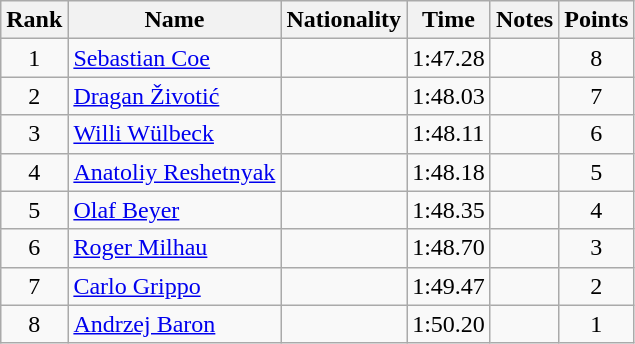<table class="wikitable sortable" style="text-align:center">
<tr>
<th>Rank</th>
<th>Name</th>
<th>Nationality</th>
<th>Time</th>
<th>Notes</th>
<th>Points</th>
</tr>
<tr>
<td>1</td>
<td align=left><a href='#'>Sebastian Coe</a></td>
<td align=left></td>
<td>1:47.28</td>
<td></td>
<td>8</td>
</tr>
<tr>
<td>2</td>
<td align=left><a href='#'>Dragan Životić</a></td>
<td align=left></td>
<td>1:48.03</td>
<td></td>
<td>7</td>
</tr>
<tr>
<td>3</td>
<td align=left><a href='#'>Willi Wülbeck</a></td>
<td align=left></td>
<td>1:48.11</td>
<td></td>
<td>6</td>
</tr>
<tr>
<td>4</td>
<td align=left><a href='#'>Anatoliy Reshetnyak</a></td>
<td align=left></td>
<td>1:48.18</td>
<td></td>
<td>5</td>
</tr>
<tr>
<td>5</td>
<td align=left><a href='#'>Olaf Beyer</a></td>
<td align=left></td>
<td>1:48.35</td>
<td></td>
<td>4</td>
</tr>
<tr>
<td>6</td>
<td align=left><a href='#'>Roger Milhau</a></td>
<td align=left></td>
<td>1:48.70</td>
<td></td>
<td>3</td>
</tr>
<tr>
<td>7</td>
<td align=left><a href='#'>Carlo Grippo</a></td>
<td align=left></td>
<td>1:49.47</td>
<td></td>
<td>2</td>
</tr>
<tr>
<td>8</td>
<td align=left><a href='#'>Andrzej Baron</a></td>
<td align=left></td>
<td>1:50.20</td>
<td></td>
<td>1</td>
</tr>
</table>
